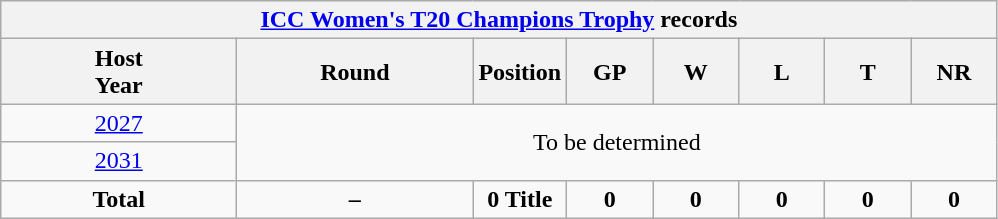<table class="wikitable" style="text-align: center; width=900px;">
<tr>
<th colspan=9><a href='#'>ICC Women's T20 Champions Trophy</a> records</th>
</tr>
<tr>
<th width=150>Host<br>Year</th>
<th width=150>Round</th>
<th width=50>Position</th>
<th width=50>GP</th>
<th width=50>W</th>
<th width=50>L</th>
<th width=50>T</th>
<th width=50>NR</th>
</tr>
<tr>
<td> <a href='#'>2027</a></td>
<td colspan=8 rowspan=2>To be determined</td>
</tr>
<tr>
<td> <a href='#'>2031</a></td>
</tr>
<tr>
<td><strong>Total</strong></td>
<td><strong>–</strong></td>
<td><strong>0 Title</strong></td>
<td><strong>0</strong></td>
<td><strong>0</strong></td>
<td><strong>0</strong></td>
<td><strong>0</strong></td>
<td><strong>0</strong></td>
</tr>
</table>
